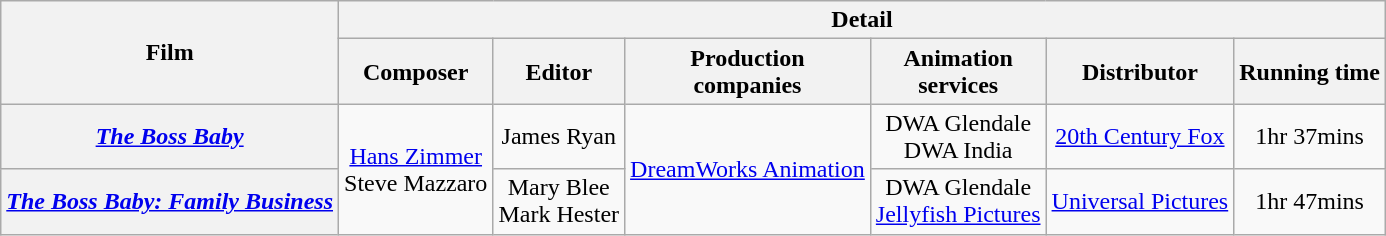<table class="wikitable sortable" style="text-align:center;" "width:100%;">
<tr>
<th rowspan="2">Film</th>
<th colspan="6">Detail</th>
</tr>
<tr>
<th>Composer</th>
<th>Editor</th>
<th style="text-align:center;">Production<br>companies</th>
<th style="text-align:center;">Animation<br>services</th>
<th>Distributor</th>
<th style="text-align:center;">Running time</th>
</tr>
<tr>
<th><em><a href='#'>The Boss Baby</a></em></th>
<td rowspan="2"><a href='#'>Hans Zimmer</a><br>Steve Mazzaro</td>
<td>James Ryan</td>
<td rowspan="2"><a href='#'>DreamWorks Animation</a></td>
<td>DWA Glendale<br>DWA India</td>
<td><a href='#'>20th Century Fox</a></td>
<td>1hr 37mins</td>
</tr>
<tr>
<th><em><a href='#'>The Boss Baby: Family Business</a></em></th>
<td>Mary Blee<br>Mark Hester</td>
<td>DWA Glendale<br><a href='#'>Jellyfish Pictures</a></td>
<td><a href='#'>Universal Pictures</a></td>
<td>1hr 47mins</td>
</tr>
</table>
